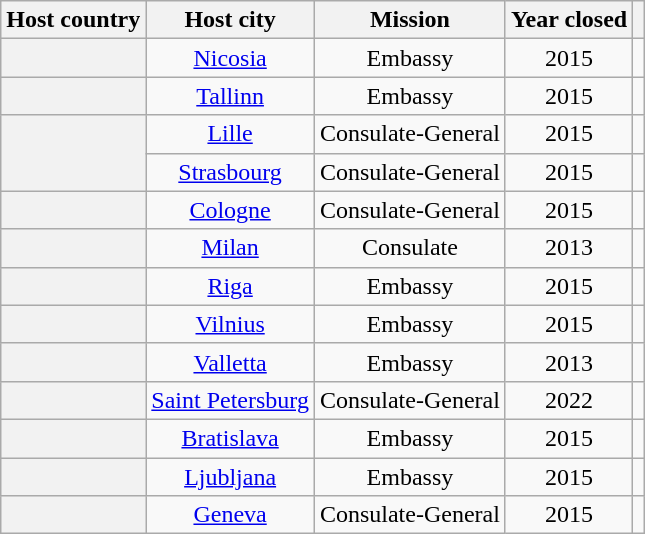<table class="wikitable plainrowheaders" style="text-align:center;">
<tr>
<th scope="col">Host country</th>
<th scope="col">Host city</th>
<th scope="col">Mission</th>
<th scope="col">Year closed</th>
<th scope="col"></th>
</tr>
<tr>
<th scope="row"></th>
<td><a href='#'>Nicosia</a></td>
<td>Embassy</td>
<td>2015</td>
<td></td>
</tr>
<tr>
<th scope="row"></th>
<td><a href='#'>Tallinn</a></td>
<td>Embassy</td>
<td>2015</td>
<td></td>
</tr>
<tr>
<th scope="row" rowspan="2"></th>
<td><a href='#'>Lille</a></td>
<td>Consulate-General</td>
<td>2015</td>
<td></td>
</tr>
<tr>
<td><a href='#'>Strasbourg</a></td>
<td>Consulate-General</td>
<td>2015</td>
<td></td>
</tr>
<tr>
<th scope="row"></th>
<td><a href='#'>Cologne</a></td>
<td>Consulate-General</td>
<td>2015</td>
<td></td>
</tr>
<tr>
<th scope="row"></th>
<td><a href='#'>Milan</a></td>
<td>Consulate</td>
<td>2013</td>
<td></td>
</tr>
<tr>
<th scope="row"></th>
<td><a href='#'>Riga</a></td>
<td>Embassy</td>
<td>2015</td>
<td></td>
</tr>
<tr>
<th scope="row"></th>
<td><a href='#'>Vilnius</a></td>
<td>Embassy</td>
<td>2015</td>
<td></td>
</tr>
<tr>
<th scope="row"></th>
<td><a href='#'>Valletta</a></td>
<td>Embassy</td>
<td>2013</td>
<td></td>
</tr>
<tr>
<th scope="row"></th>
<td><a href='#'>Saint Petersburg</a></td>
<td>Consulate-General</td>
<td>2022</td>
<td></td>
</tr>
<tr>
<th scope="row"></th>
<td><a href='#'>Bratislava</a></td>
<td>Embassy</td>
<td>2015</td>
<td></td>
</tr>
<tr>
<th scope="row"></th>
<td><a href='#'>Ljubljana</a></td>
<td>Embassy</td>
<td>2015</td>
<td></td>
</tr>
<tr>
<th scope="row"></th>
<td><a href='#'>Geneva</a></td>
<td>Consulate-General</td>
<td>2015</td>
<td></td>
</tr>
</table>
